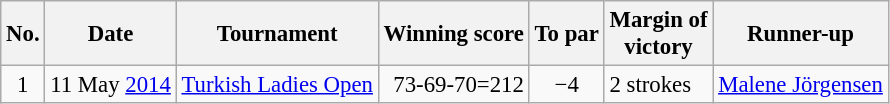<table class="wikitable" style="font-size:95%;">
<tr>
<th>No.</th>
<th>Date</th>
<th>Tournament</th>
<th>Winning score</th>
<th>To par</th>
<th>Margin of<br>victory</th>
<th>Runner-up</th>
</tr>
<tr>
<td align=center>1</td>
<td align=right>11 May <a href='#'>2014</a></td>
<td><a href='#'>Turkish Ladies Open</a></td>
<td align=right>73-69-70=212</td>
<td align=center>−4</td>
<td>2 strokes</td>
<td> <a href='#'>Malene Jörgensen</a></td>
</tr>
</table>
